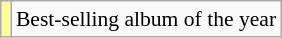<table class="wikitable plainrowheaders" style="font-size:90%;">
<tr>
<td bgcolor=#FFFF99 align=center></td>
<td>Best-selling album of the year</td>
</tr>
</table>
